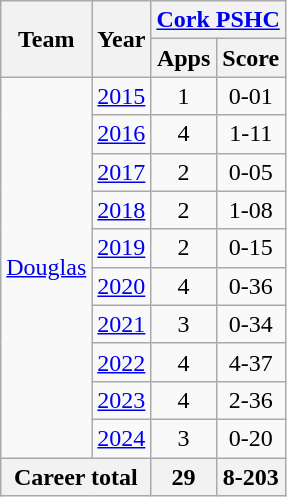<table class="wikitable" style="text-align:center">
<tr>
<th rowspan="2">Team</th>
<th rowspan="2">Year</th>
<th colspan="2"><a href='#'>Cork PSHC</a></th>
</tr>
<tr>
<th>Apps</th>
<th>Score</th>
</tr>
<tr>
<td rowspan="10"><a href='#'>Douglas</a></td>
<td><a href='#'>2015</a></td>
<td>1</td>
<td>0-01</td>
</tr>
<tr>
<td><a href='#'>2016</a></td>
<td>4</td>
<td>1-11</td>
</tr>
<tr>
<td><a href='#'>2017</a></td>
<td>2</td>
<td>0-05</td>
</tr>
<tr>
<td><a href='#'>2018</a></td>
<td>2</td>
<td>1-08</td>
</tr>
<tr>
<td><a href='#'>2019</a></td>
<td>2</td>
<td>0-15</td>
</tr>
<tr>
<td><a href='#'>2020</a></td>
<td>4</td>
<td>0-36</td>
</tr>
<tr>
<td><a href='#'>2021</a></td>
<td>3</td>
<td>0-34</td>
</tr>
<tr>
<td><a href='#'>2022</a></td>
<td>4</td>
<td>4-37</td>
</tr>
<tr>
<td><a href='#'>2023</a></td>
<td>4</td>
<td>2-36</td>
</tr>
<tr>
<td><a href='#'>2024</a></td>
<td>3</td>
<td>0-20</td>
</tr>
<tr>
<th colspan="2">Career total</th>
<th>29</th>
<th>8-203</th>
</tr>
</table>
